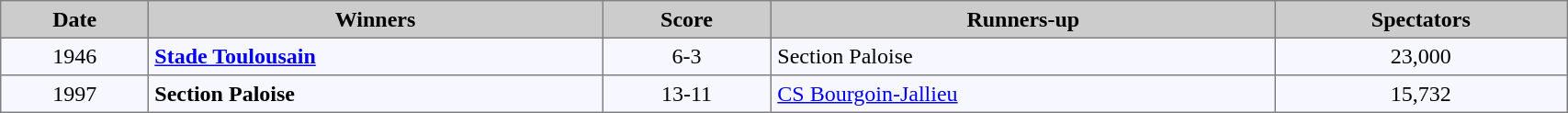<table bgcolor="#f7f8ff" cellpadding="4" width="90%" cellspacing="0" border="1" style="font-size: 100%; border: grey solid 1px; border-collapse: collapse;">
<tr bgcolor="#CCCCCC">
<td align=center><strong>Date</strong></td>
<td align=center><strong>Winners</strong></td>
<td align=center><strong>Score</strong></td>
<td align=center><strong>Runners-up</strong></td>
<td align=center><strong>Spectators</strong></td>
</tr>
<tr>
<td align=center>1946</td>
<td><strong><a href='#'>Stade Toulousain</a> </strong></td>
<td align=center>6-3</td>
<td>Section Paloise</td>
<td align=center>23,000</td>
</tr>
<tr>
<td align=center>1997</td>
<td><strong>Section Paloise</strong></td>
<td align=center>13-11</td>
<td><a href='#'>CS Bourgoin-Jallieu</a></td>
<td align=center>15,732</td>
</tr>
</table>
